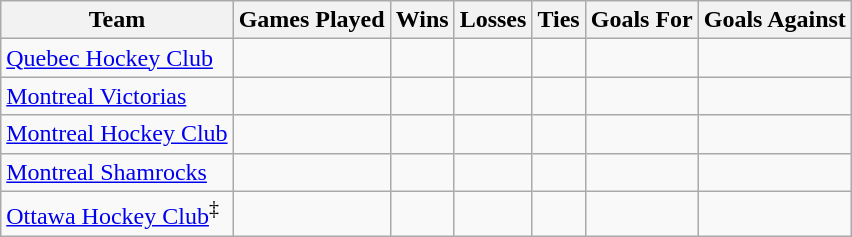<table class="wikitable">
<tr>
<th>Team</th>
<th>Games Played</th>
<th>Wins</th>
<th>Losses</th>
<th>Ties</th>
<th>Goals For</th>
<th>Goals Against</th>
</tr>
<tr>
<td><a href='#'>Quebec Hockey Club</a></td>
<td></td>
<td></td>
<td></td>
<td></td>
<td></td>
<td></td>
</tr>
<tr>
<td><a href='#'>Montreal Victorias</a></td>
<td></td>
<td></td>
<td></td>
<td></td>
<td></td>
<td></td>
</tr>
<tr>
<td><a href='#'>Montreal Hockey Club</a></td>
<td></td>
<td></td>
<td></td>
<td></td>
<td></td>
<td></td>
</tr>
<tr>
<td><a href='#'>Montreal Shamrocks</a></td>
<td></td>
<td></td>
<td></td>
<td></td>
<td></td>
<td></td>
</tr>
<tr>
<td><a href='#'>Ottawa Hockey Club</a><sup>‡</sup></td>
<td></td>
<td></td>
<td></td>
<td></td>
<td></td>
<td></td>
</tr>
</table>
